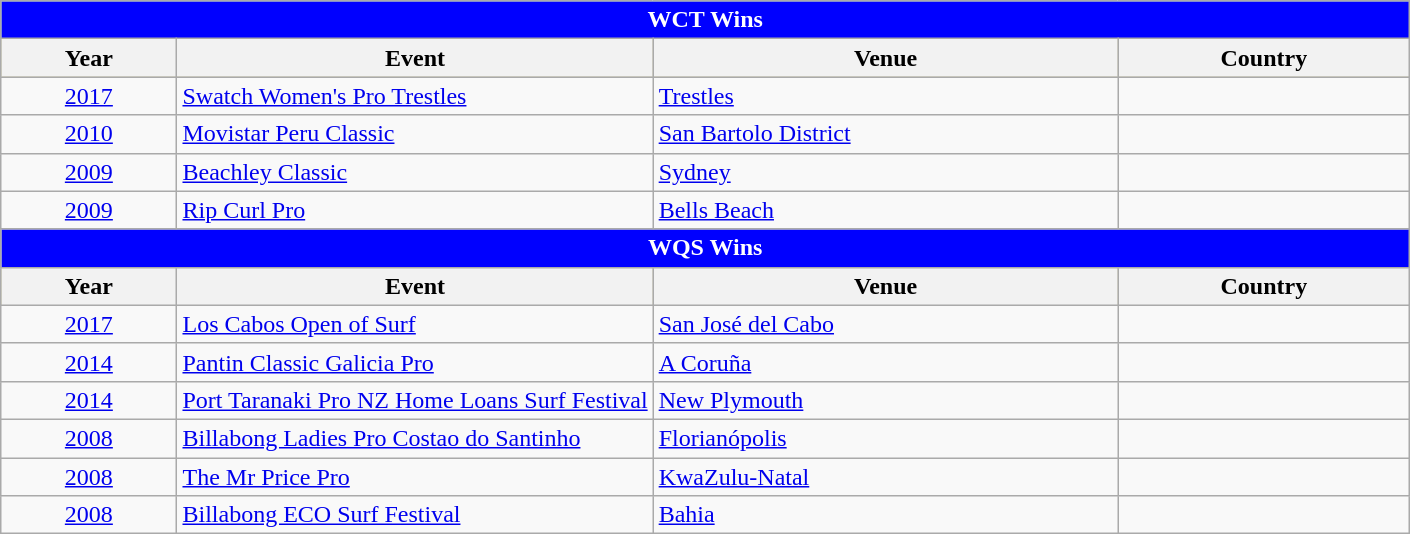<table class="wikitable">
<tr bgcolor=skyblue>
<td colspan=4; style="background: blue; color: white" align="center"><strong>WCT Wins</strong></td>
</tr>
<tr bgcolor=#bdb76b>
<th>Year</th>
<th>Event</th>
<th>Venue</th>
<th>Country</th>
</tr>
<tr>
<td style=text-align:center><a href='#'>2017</a></td>
<td><a href='#'>Swatch Women's Pro Trestles</a></td>
<td><a href='#'>Trestles</a></td>
<td></td>
</tr>
<tr>
<td style=text-align:center><a href='#'>2010</a></td>
<td><a href='#'>Movistar Peru Classic</a></td>
<td><a href='#'>San Bartolo District</a></td>
<td></td>
</tr>
<tr>
<td style=text-align:center><a href='#'>2009</a></td>
<td><a href='#'>Beachley Classic</a></td>
<td><a href='#'>Sydney</a></td>
<td></td>
</tr>
<tr>
<td style=text-align:center><a href='#'>2009</a></td>
<td><a href='#'>Rip Curl Pro</a></td>
<td><a href='#'>Bells Beach</a></td>
<td></td>
</tr>
<tr>
<td colspan=4; style="background: blue; color: white" align="center"><strong>WQS Wins</strong></td>
</tr>
<tr bgcolor=#bdb76b>
<th>Year</th>
<th width=   33.8%>Event</th>
<th width=     33%>Venue</th>
<th>Country</th>
</tr>
<tr>
<td style=text-align:center><a href='#'>2017</a></td>
<td><a href='#'>Los Cabos Open of Surf</a></td>
<td><a href='#'>San José del Cabo</a></td>
<td></td>
</tr>
<tr>
<td style=text-align:center><a href='#'>2014</a></td>
<td><a href='#'>Pantin Classic Galicia Pro</a></td>
<td><a href='#'>A Coruña</a></td>
<td></td>
</tr>
<tr>
<td style=text-align:center><a href='#'>2014</a></td>
<td><a href='#'>Port Taranaki Pro NZ Home Loans Surf Festival</a></td>
<td><a href='#'>New Plymouth</a></td>
<td></td>
</tr>
<tr>
<td style=text-align:center><a href='#'>2008</a></td>
<td><a href='#'>Billabong Ladies Pro Costao do Santinho</a></td>
<td><a href='#'>Florianópolis</a></td>
<td></td>
</tr>
<tr>
<td style=text-align:center><a href='#'>2008</a></td>
<td><a href='#'>The Mr Price Pro</a></td>
<td><a href='#'>KwaZulu-Natal</a></td>
<td></td>
</tr>
<tr>
<td style=text-align:center><a href='#'>2008</a></td>
<td><a href='#'>Billabong ECO Surf Festival</a></td>
<td><a href='#'>Bahia</a></td>
<td></td>
</tr>
</table>
